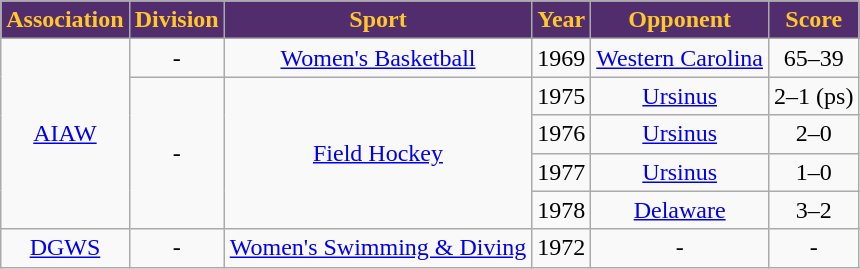<table class="wikitable" style="text-align:center">
<tr>
<th style="background:#512D6D; color:#FFC72C;">Association</th>
<th style="background:#512D6D; color:#FFC72C;">Division</th>
<th style="background:#512D6D; color:#FFC72C;">Sport</th>
<th style="background:#512D6D; color:#FFC72C;">Year</th>
<th style="background:#512D6D; color:#FFC72C;">Opponent</th>
<th style="background:#512D6D; color:#FFC72C">Score</th>
</tr>
<tr align="center">
<td rowspan="5"><a href='#'>AIAW</a></td>
<td rowspan="1">-</td>
<td><a href='#'>Women's Basketball</a></td>
<td>1969</td>
<td><a href='#'>Western Carolina</a></td>
<td>65–39</td>
</tr>
<tr align="center">
<td rowspan="4">-</td>
<td rowspan="4"><a href='#'>Field Hockey</a></td>
<td>1975</td>
<td><a href='#'>Ursinus</a></td>
<td>2–1 (ps)</td>
</tr>
<tr align="center">
<td>1976</td>
<td><a href='#'>Ursinus</a></td>
<td>2–0</td>
</tr>
<tr align="center">
<td>1977</td>
<td><a href='#'>Ursinus</a></td>
<td>1–0</td>
</tr>
<tr align="center">
<td>1978</td>
<td><a href='#'>Delaware</a></td>
<td>3–2</td>
</tr>
<tr align="center">
<td rowspan="1"><a href='#'>DGWS</a></td>
<td rowspan="1">-</td>
<td><a href='#'>Women's Swimming & Diving</a></td>
<td>1972</td>
<td>-</td>
<td>-</td>
</tr>
</table>
